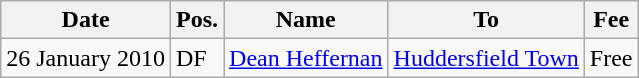<table class="wikitable">
<tr>
<th>Date</th>
<th>Pos.</th>
<th>Name</th>
<th>To</th>
<th>Fee</th>
</tr>
<tr>
<td>26 January 2010</td>
<td>DF</td>
<td> <a href='#'>Dean Heffernan</a></td>
<td> <a href='#'>Huddersfield Town</a></td>
<td>Free</td>
</tr>
</table>
